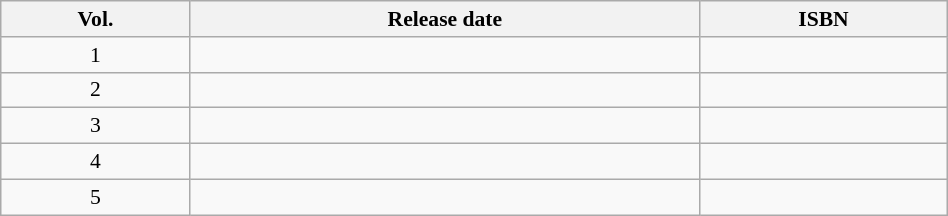<table class="wikitable" width="50%" style="font-size:90%; text-align:center;">
<tr>
<th width="20%">Vol.</th>
<th>Release date</th>
<th>ISBN</th>
</tr>
<tr>
<td>1</td>
<td></td>
<td></td>
</tr>
<tr>
<td>2</td>
<td></td>
<td></td>
</tr>
<tr>
<td>3</td>
<td></td>
<td></td>
</tr>
<tr>
<td>4</td>
<td></td>
<td></td>
</tr>
<tr>
<td>5</td>
<td></td>
<td></td>
</tr>
</table>
